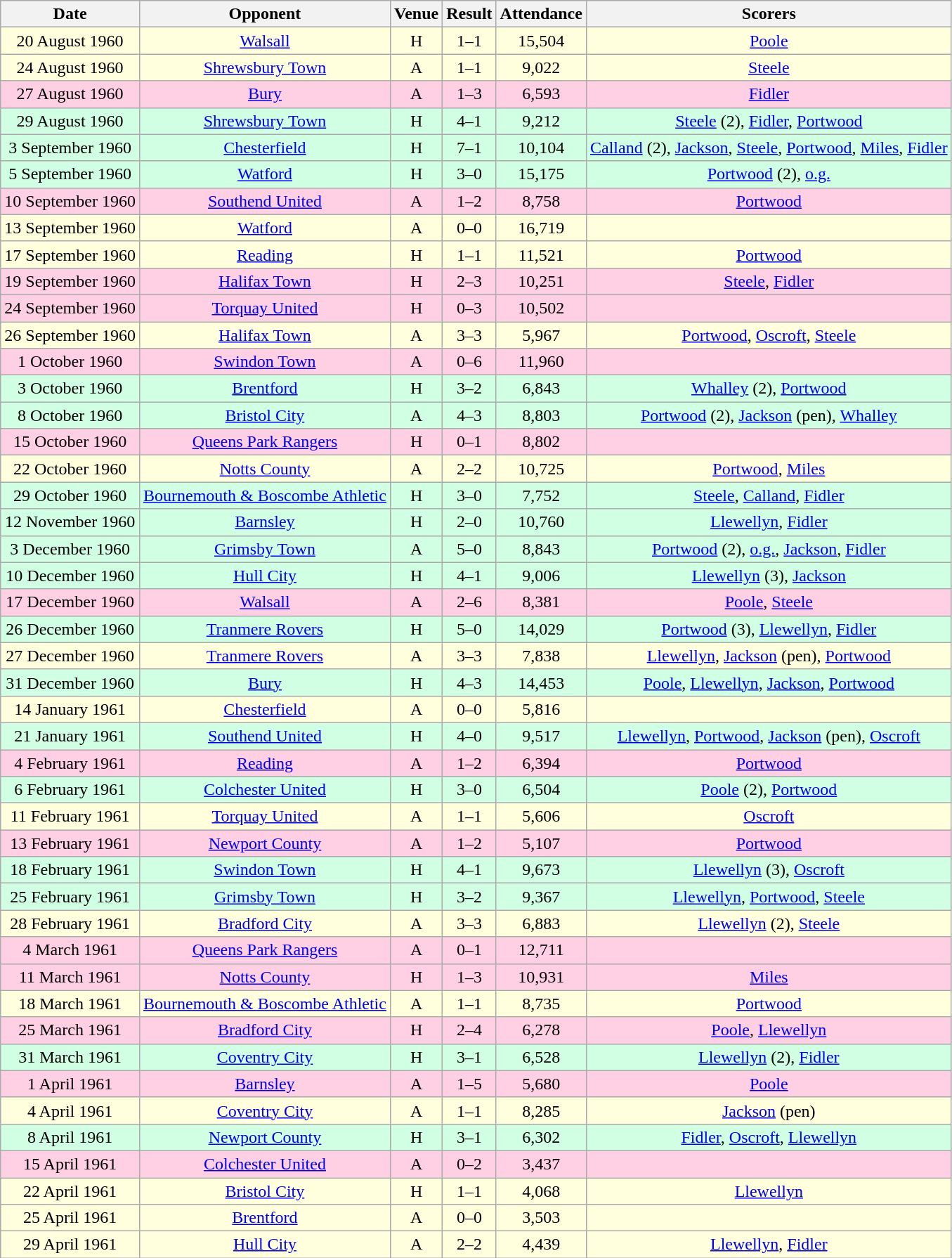<table class="wikitable sortable" style="font-size:100%; text-align:center">
<tr>
<th>Date</th>
<th>Opponent</th>
<th>Venue</th>
<th>Result</th>
<th>Attendance</th>
<th>Scorers</th>
</tr>
<tr style="background-color: #ffffdd;">
<td>20 August 1960</td>
<td><a href='#'>Walsall</a></td>
<td>H</td>
<td>1–1</td>
<td>15,504</td>
<td><a href='#'>Poole</a></td>
</tr>
<tr style="background-color: #ffffdd;">
<td>24 August 1960</td>
<td><a href='#'>Shrewsbury Town</a></td>
<td>A</td>
<td>1–1</td>
<td>9,022</td>
<td><a href='#'>Steele</a></td>
</tr>
<tr style="background-color: #ffd0e3;">
<td>27 August 1960</td>
<td><a href='#'>Bury</a></td>
<td>A</td>
<td>1–3</td>
<td>6,593</td>
<td><a href='#'>Fidler</a></td>
</tr>
<tr style="background-color: #d0ffe3;">
<td>29 August 1960</td>
<td><a href='#'>Shrewsbury Town</a></td>
<td>H</td>
<td>4–1</td>
<td>9,212</td>
<td><a href='#'>Steele</a> (2), <a href='#'>Fidler</a>, <a href='#'>Portwood</a></td>
</tr>
<tr style="background-color: #d0ffe3;">
<td>3 September 1960</td>
<td><a href='#'>Chesterfield</a></td>
<td>H</td>
<td>7–1</td>
<td>10,104</td>
<td><a href='#'>Calland</a> (2), <a href='#'>Jackson</a>, <a href='#'>Steele</a>, <a href='#'>Portwood</a>, <a href='#'>Miles</a>, <a href='#'>Fidler</a></td>
</tr>
<tr style="background-color: #d0ffe3;">
<td>5 September 1960</td>
<td><a href='#'>Watford</a></td>
<td>H</td>
<td>3–0</td>
<td>15,175</td>
<td><a href='#'>Portwood</a> (2), <a href='#'>o.g.</a></td>
</tr>
<tr style="background-color: #ffd0e3;">
<td>10 September 1960</td>
<td><a href='#'>Southend United</a></td>
<td>A</td>
<td>1–2</td>
<td>8,758</td>
<td><a href='#'>Portwood</a></td>
</tr>
<tr style="background-color: #ffffdd;">
<td>13 September 1960</td>
<td><a href='#'>Watford</a></td>
<td>A</td>
<td>0–0</td>
<td>16,719</td>
<td></td>
</tr>
<tr style="background-color: #ffffdd;">
<td>17 September 1960</td>
<td><a href='#'>Reading</a></td>
<td>H</td>
<td>1–1</td>
<td>11,521</td>
<td><a href='#'>Portwood</a></td>
</tr>
<tr style="background-color: #ffd0e3;">
<td>19 September 1960</td>
<td><a href='#'>Halifax Town</a></td>
<td>H</td>
<td>2–3</td>
<td>10,251</td>
<td><a href='#'>Steele</a>, <a href='#'>Fidler</a></td>
</tr>
<tr style="background-color: #ffd0e3;">
<td>24 September 1960</td>
<td><a href='#'>Torquay United</a></td>
<td>H</td>
<td>0–3</td>
<td>10,502</td>
<td></td>
</tr>
<tr style="background-color: #ffffdd;">
<td>26 September 1960</td>
<td><a href='#'>Halifax Town</a></td>
<td>A</td>
<td>3–3</td>
<td>5,967</td>
<td><a href='#'>Portwood</a>, <a href='#'>Oscroft</a>, <a href='#'>Steele</a></td>
</tr>
<tr style="background-color: #ffd0e3;">
<td>1 October 1960</td>
<td><a href='#'>Swindon Town</a></td>
<td>A</td>
<td>0–6</td>
<td>11,960</td>
<td></td>
</tr>
<tr style="background-color: #d0ffe3;">
<td>3 October 1960</td>
<td><a href='#'>Brentford</a></td>
<td>H</td>
<td>3–2</td>
<td>6,843</td>
<td><a href='#'>Whalley</a> (2), <a href='#'>Portwood</a></td>
</tr>
<tr style="background-color: #d0ffe3;">
<td>8 October 1960</td>
<td><a href='#'>Bristol City</a></td>
<td>A</td>
<td>4–3</td>
<td>8,803</td>
<td><a href='#'>Portwood</a> (2), <a href='#'>Jackson</a> (pen), <a href='#'>Whalley</a></td>
</tr>
<tr style="background-color: #ffd0e3;">
<td>15 October 1960</td>
<td><a href='#'>Queens Park Rangers</a></td>
<td>H</td>
<td>0–1</td>
<td>8,802</td>
<td></td>
</tr>
<tr style="background-color: #ffffdd;">
<td>22 October 1960</td>
<td><a href='#'>Notts County</a></td>
<td>A</td>
<td>2–2</td>
<td>10,725</td>
<td><a href='#'>Portwood</a>, <a href='#'>Miles</a></td>
</tr>
<tr style="background-color: #d0ffe3;">
<td>29 October 1960</td>
<td><a href='#'>Bournemouth & Boscombe Athletic</a></td>
<td>H</td>
<td>3–0</td>
<td>7,752</td>
<td><a href='#'>Steele</a>, <a href='#'>Calland</a>, <a href='#'>Fidler</a></td>
</tr>
<tr style="background-color: #d0ffe3;">
<td>12 November 1960</td>
<td><a href='#'>Barnsley</a></td>
<td>H</td>
<td>2–0</td>
<td>10,760</td>
<td><a href='#'>Llewellyn</a>, <a href='#'>Fidler</a></td>
</tr>
<tr style="background-color: #d0ffe3;">
<td>3 December 1960</td>
<td><a href='#'>Grimsby Town</a></td>
<td>A</td>
<td>5–0</td>
<td>8,843</td>
<td><a href='#'>Portwood</a> (2), <a href='#'>o.g.</a>, <a href='#'>Jackson</a>, <a href='#'>Fidler</a></td>
</tr>
<tr style="background-color: #d0ffe3;">
<td>10 December 1960</td>
<td><a href='#'>Hull City</a></td>
<td>H</td>
<td>4–1</td>
<td>9,006</td>
<td><a href='#'>Llewellyn</a> (3), <a href='#'>Jackson</a></td>
</tr>
<tr style="background-color: #ffd0e3;">
<td>17 December 1960</td>
<td><a href='#'>Walsall</a></td>
<td>A</td>
<td>2–6</td>
<td>8,381</td>
<td><a href='#'>Poole</a>, <a href='#'>Steele</a></td>
</tr>
<tr style="background-color: #d0ffe3;">
<td>26 December 1960</td>
<td><a href='#'>Tranmere Rovers</a></td>
<td>H</td>
<td>5–0</td>
<td>14,029</td>
<td><a href='#'>Portwood</a> (3), <a href='#'>Llewellyn</a>, <a href='#'>Fidler</a></td>
</tr>
<tr style="background-color: #ffffdd;">
<td>27 December 1960</td>
<td><a href='#'>Tranmere Rovers</a></td>
<td>A</td>
<td>3–3</td>
<td>7,838</td>
<td><a href='#'>Llewellyn</a>, <a href='#'>Jackson</a> (pen), <a href='#'>Portwood</a></td>
</tr>
<tr style="background-color: #d0ffe3;">
<td>31 December 1960</td>
<td><a href='#'>Bury</a></td>
<td>H</td>
<td>4–3</td>
<td>14,453</td>
<td><a href='#'>Poole</a>, <a href='#'>Llewellyn</a>, <a href='#'>Jackson</a>, <a href='#'>Portwood</a></td>
</tr>
<tr style="background-color: #ffffdd;">
<td>14 January 1961</td>
<td><a href='#'>Chesterfield</a></td>
<td>A</td>
<td>0–0</td>
<td>5,816</td>
<td></td>
</tr>
<tr style="background-color: #d0ffe3;">
<td>21 January 1961</td>
<td><a href='#'>Southend United</a></td>
<td>H</td>
<td>4–0</td>
<td>9,517</td>
<td><a href='#'>Llewellyn</a>, <a href='#'>Portwood</a>, <a href='#'>Jackson</a> (pen), <a href='#'>Oscroft</a></td>
</tr>
<tr style="background-color: #ffd0e3;">
<td>4 February 1961</td>
<td><a href='#'>Reading</a></td>
<td>A</td>
<td>1–2</td>
<td>6,394</td>
<td><a href='#'>Portwood</a></td>
</tr>
<tr style="background-color: #d0ffe3;">
<td>6 February 1961</td>
<td><a href='#'>Colchester United</a></td>
<td>H</td>
<td>3–0</td>
<td>6,504</td>
<td><a href='#'>Poole</a> (2), <a href='#'>Portwood</a></td>
</tr>
<tr style="background-color: #ffffdd;">
<td>11 February 1961</td>
<td><a href='#'>Torquay United</a></td>
<td>A</td>
<td>1–1</td>
<td>5,606</td>
<td><a href='#'>Oscroft</a></td>
</tr>
<tr style="background-color: #ffd0e3;">
<td>13 February 1961</td>
<td><a href='#'>Newport County</a></td>
<td>A</td>
<td>1–2</td>
<td>5,107</td>
<td><a href='#'>Portwood</a></td>
</tr>
<tr style="background-color: #d0ffe3;">
<td>18 February 1961</td>
<td><a href='#'>Swindon Town</a></td>
<td>H</td>
<td>4–1</td>
<td>9,673</td>
<td><a href='#'>Llewellyn</a> (3), <a href='#'>Oscroft</a></td>
</tr>
<tr style="background-color: #d0ffe3;">
<td>25 February 1961</td>
<td><a href='#'>Grimsby Town</a></td>
<td>H</td>
<td>3–2</td>
<td>9,367</td>
<td><a href='#'>Llewellyn</a>, <a href='#'>Portwood</a>, <a href='#'>Steele</a></td>
</tr>
<tr style="background-color: #ffffdd;">
<td>28 February 1961</td>
<td><a href='#'>Bradford City</a></td>
<td>A</td>
<td>3–3</td>
<td>6,883</td>
<td><a href='#'>Llewellyn</a> (2), <a href='#'>Steele</a></td>
</tr>
<tr style="background-color: #ffd0e3;">
<td>4 March 1961</td>
<td><a href='#'>Queens Park Rangers</a></td>
<td>A</td>
<td>0–1</td>
<td>12,711</td>
<td></td>
</tr>
<tr style="background-color: #ffd0e3;">
<td>11 March 1961</td>
<td><a href='#'>Notts County</a></td>
<td>H</td>
<td>1–3</td>
<td>10,931</td>
<td><a href='#'>Miles</a></td>
</tr>
<tr style="background-color: #ffffdd;">
<td>18 March 1961</td>
<td><a href='#'>Bournemouth & Boscombe Athletic</a></td>
<td>A</td>
<td>1–1</td>
<td>8,735</td>
<td><a href='#'>Portwood</a></td>
</tr>
<tr style="background-color: #ffd0e3;">
<td>25 March 1961</td>
<td><a href='#'>Bradford City</a></td>
<td>H</td>
<td>2–4</td>
<td>6,278</td>
<td><a href='#'>Poole</a>, <a href='#'>Llewellyn</a></td>
</tr>
<tr style="background-color: #d0ffe3;">
<td>31 March 1961</td>
<td><a href='#'>Coventry City</a></td>
<td>H</td>
<td>3–1</td>
<td>6,528</td>
<td><a href='#'>Llewellyn</a> (2), <a href='#'>Fidler</a></td>
</tr>
<tr style="background-color: #ffd0e3;">
<td>1 April 1961</td>
<td><a href='#'>Barnsley</a></td>
<td>A</td>
<td>1–5</td>
<td>5,680</td>
<td><a href='#'>Poole</a></td>
</tr>
<tr style="background-color: #ffffdd;">
<td>4 April 1961</td>
<td><a href='#'>Coventry City</a></td>
<td>A</td>
<td>1–1</td>
<td>8,285</td>
<td><a href='#'>Jackson</a> (pen)</td>
</tr>
<tr style="background-color: #d0ffe3;">
<td>8 April 1961</td>
<td><a href='#'>Newport County</a></td>
<td>H</td>
<td>3–1</td>
<td>6,302</td>
<td><a href='#'>Fidler</a>, <a href='#'>Oscroft</a>, <a href='#'>Llewellyn</a></td>
</tr>
<tr style="background-color: #ffd0e3;">
<td>15 April 1961</td>
<td><a href='#'>Colchester United</a></td>
<td>A</td>
<td>0–2</td>
<td>3,437</td>
<td></td>
</tr>
<tr style="background-color: #ffffdd;">
<td>22 April 1961</td>
<td><a href='#'>Bristol City</a></td>
<td>H</td>
<td>1–1</td>
<td>4,068</td>
<td><a href='#'>Llewellyn</a></td>
</tr>
<tr style="background-color: #ffffdd;">
<td>25 April 1961</td>
<td><a href='#'>Brentford</a></td>
<td>A</td>
<td>0–0</td>
<td>3,503</td>
<td></td>
</tr>
<tr style="background-color: #ffffdd;">
<td>29 April 1961</td>
<td><a href='#'>Hull City</a></td>
<td>A</td>
<td>2–2</td>
<td>4,439</td>
<td><a href='#'>Llewellyn</a>, <a href='#'>Fidler</a></td>
</tr>
</table>
